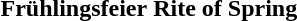<table>
<tr>
<th>Frühlingsfeier</th>
<th>Rite of Spring</th>
</tr>
<tr>
<td></td>
<td></td>
</tr>
</table>
